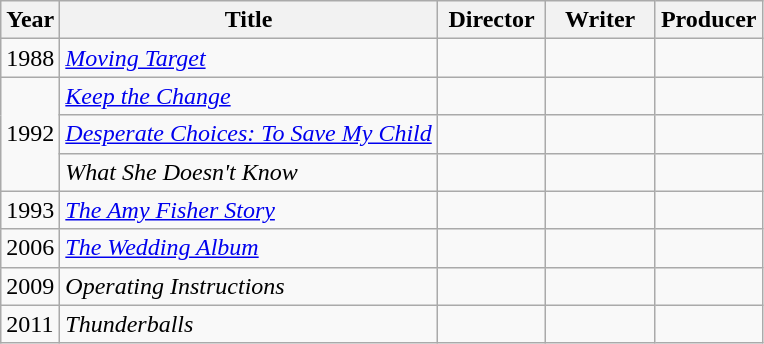<table class="wikitable">
<tr>
<th>Year</th>
<th>Title</th>
<th width=65>Director</th>
<th width=65>Writer</th>
<th width=65>Producer</th>
</tr>
<tr>
<td>1988</td>
<td><em><a href='#'>Moving Target</a></em></td>
<td></td>
<td></td>
<td></td>
</tr>
<tr>
<td rowspan=3>1992</td>
<td><em><a href='#'>Keep the Change</a></em></td>
<td></td>
<td></td>
<td></td>
</tr>
<tr>
<td><em><a href='#'>Desperate Choices: To Save My Child</a></em></td>
<td></td>
<td></td>
<td></td>
</tr>
<tr>
<td><em>What She Doesn't Know</em></td>
<td></td>
<td></td>
<td></td>
</tr>
<tr>
<td>1993</td>
<td><em><a href='#'>The Amy Fisher Story</a></em></td>
<td></td>
<td></td>
<td></td>
</tr>
<tr>
<td>2006</td>
<td><em><a href='#'>The Wedding Album</a></em></td>
<td></td>
<td></td>
<td></td>
</tr>
<tr>
<td>2009</td>
<td><em>Operating Instructions</em></td>
<td></td>
<td></td>
<td></td>
</tr>
<tr>
<td>2011</td>
<td><em>Thunderballs</em></td>
<td></td>
<td></td>
<td></td>
</tr>
</table>
